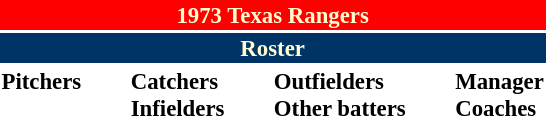<table class="toccolours" style="font-size: 95%;">
<tr>
<th colspan="10" style="background-color: red; color: #FFFDD0; text-align: center;">1973 Texas Rangers</th>
</tr>
<tr>
<td colspan="10" style="background-color: #003366; color: #FFFDD0; text-align: center;"><strong>Roster</strong></td>
</tr>
<tr>
<td valign="top"><strong>Pitchers</strong><br>


















</td>
<td width="25px"></td>
<td valign="top"><strong>Catchers</strong><br>


<strong>Infielders</strong>










</td>
<td width="25px"></td>
<td valign="top"><strong>Outfielders</strong><br>






<strong>Other batters</strong>
</td>
<td width="25px"></td>
<td valign="top"><strong>Manager</strong><br>


<strong>Coaches</strong>


</td>
</tr>
<tr>
</tr>
</table>
